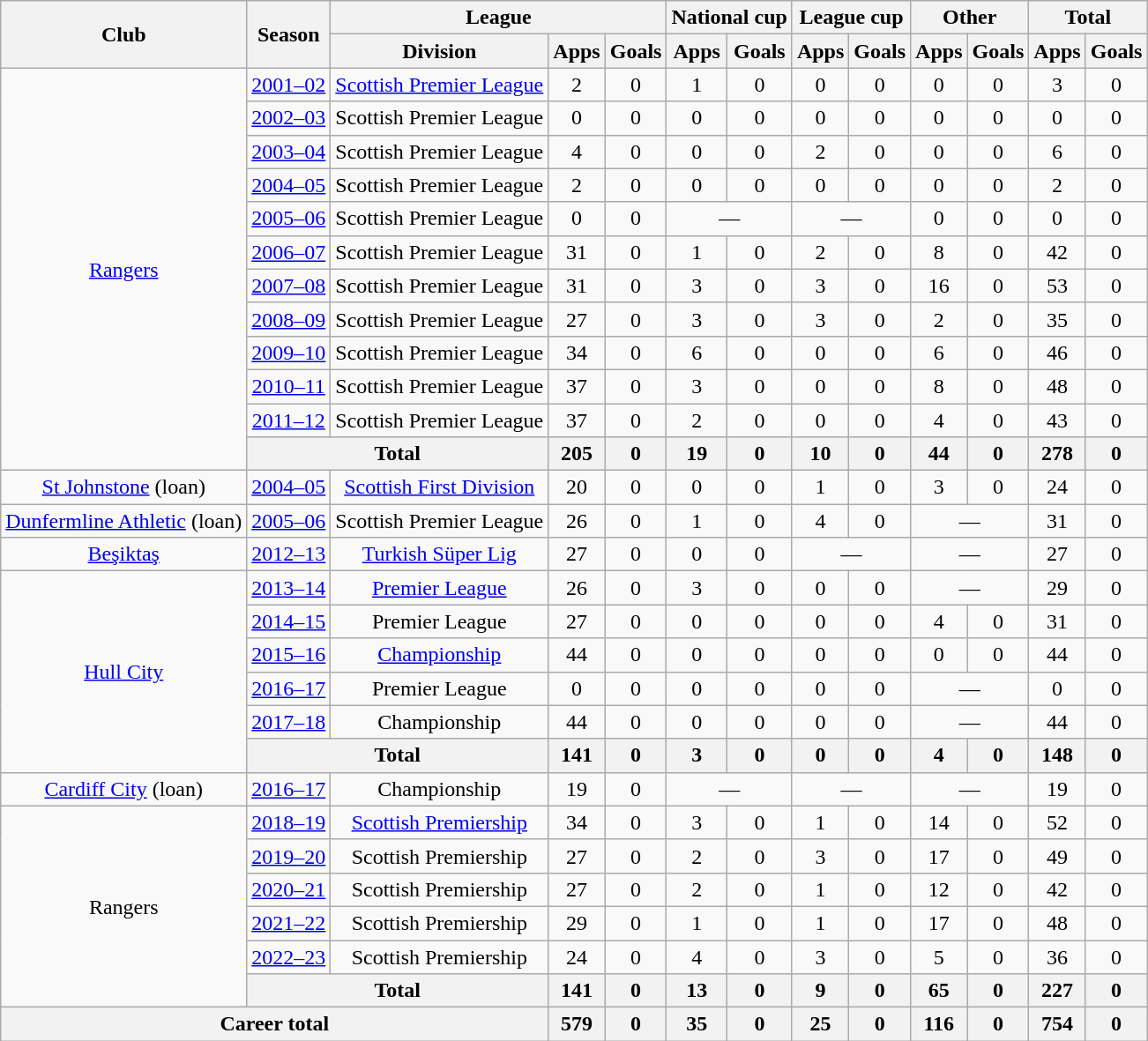<table class="wikitable" style="text-align:center">
<tr>
<th rowspan="2">Club</th>
<th rowspan="2">Season</th>
<th colspan="3">League</th>
<th colspan="2">National cup</th>
<th colspan="2">League cup</th>
<th colspan="2">Other</th>
<th colspan="2">Total</th>
</tr>
<tr>
<th>Division</th>
<th>Apps</th>
<th>Goals</th>
<th>Apps</th>
<th>Goals</th>
<th>Apps</th>
<th>Goals</th>
<th>Apps</th>
<th>Goals</th>
<th>Apps</th>
<th>Goals</th>
</tr>
<tr>
<td rowspan="12"><a href='#'>Rangers</a></td>
<td><a href='#'>2001–02</a></td>
<td><a href='#'>Scottish Premier League</a></td>
<td>2</td>
<td>0</td>
<td>1</td>
<td>0</td>
<td>0</td>
<td>0</td>
<td>0</td>
<td>0</td>
<td>3</td>
<td>0</td>
</tr>
<tr>
<td><a href='#'>2002–03</a></td>
<td>Scottish Premier League</td>
<td>0</td>
<td>0</td>
<td>0</td>
<td>0</td>
<td>0</td>
<td>0</td>
<td>0</td>
<td>0</td>
<td>0</td>
<td>0</td>
</tr>
<tr>
<td><a href='#'>2003–04</a></td>
<td>Scottish Premier League</td>
<td>4</td>
<td>0</td>
<td>0</td>
<td>0</td>
<td>2</td>
<td>0</td>
<td>0</td>
<td>0</td>
<td>6</td>
<td>0</td>
</tr>
<tr>
<td><a href='#'>2004–05</a></td>
<td>Scottish Premier League</td>
<td>2</td>
<td>0</td>
<td>0</td>
<td>0</td>
<td>0</td>
<td>0</td>
<td>0</td>
<td>0</td>
<td>2</td>
<td>0</td>
</tr>
<tr>
<td><a href='#'>2005–06</a></td>
<td>Scottish Premier League</td>
<td>0</td>
<td>0</td>
<td colspan="2">—</td>
<td colspan="2">—</td>
<td>0</td>
<td>0</td>
<td>0</td>
<td>0</td>
</tr>
<tr>
<td><a href='#'>2006–07</a></td>
<td>Scottish Premier League</td>
<td>31</td>
<td>0</td>
<td>1</td>
<td>0</td>
<td>2</td>
<td>0</td>
<td>8</td>
<td>0</td>
<td>42</td>
<td>0</td>
</tr>
<tr>
<td><a href='#'>2007–08</a></td>
<td>Scottish Premier League</td>
<td>31</td>
<td>0</td>
<td>3</td>
<td>0</td>
<td>3</td>
<td>0</td>
<td>16</td>
<td>0</td>
<td>53</td>
<td>0</td>
</tr>
<tr>
<td><a href='#'>2008–09</a></td>
<td>Scottish Premier League</td>
<td>27</td>
<td>0</td>
<td>3</td>
<td>0</td>
<td>3</td>
<td>0</td>
<td>2</td>
<td>0</td>
<td>35</td>
<td>0</td>
</tr>
<tr>
<td><a href='#'>2009–10</a></td>
<td>Scottish Premier League</td>
<td>34</td>
<td>0</td>
<td>6</td>
<td>0</td>
<td>0</td>
<td>0</td>
<td>6</td>
<td>0</td>
<td>46</td>
<td>0</td>
</tr>
<tr>
<td><a href='#'>2010–11</a></td>
<td>Scottish Premier League</td>
<td>37</td>
<td>0</td>
<td>3</td>
<td>0</td>
<td>0</td>
<td>0</td>
<td>8</td>
<td>0</td>
<td>48</td>
<td>0</td>
</tr>
<tr>
<td><a href='#'>2011–12</a></td>
<td>Scottish Premier League</td>
<td>37</td>
<td>0</td>
<td>2</td>
<td>0</td>
<td>0</td>
<td>0</td>
<td>4</td>
<td>0</td>
<td>43</td>
<td>0</td>
</tr>
<tr>
<th colspan="2">Total</th>
<th>205</th>
<th>0</th>
<th>19</th>
<th>0</th>
<th>10</th>
<th>0</th>
<th>44</th>
<th>0</th>
<th>278</th>
<th>0</th>
</tr>
<tr>
<td><a href='#'>St Johnstone</a> (loan)</td>
<td><a href='#'>2004–05</a></td>
<td><a href='#'>Scottish First Division</a></td>
<td>20</td>
<td>0</td>
<td>0</td>
<td>0</td>
<td>1</td>
<td>0</td>
<td>3</td>
<td>0</td>
<td>24</td>
<td>0</td>
</tr>
<tr>
<td><a href='#'>Dunfermline Athletic</a> (loan)</td>
<td><a href='#'>2005–06</a></td>
<td>Scottish Premier League</td>
<td>26</td>
<td>0</td>
<td>1</td>
<td>0</td>
<td>4</td>
<td>0</td>
<td colspan="2">—</td>
<td>31</td>
<td>0</td>
</tr>
<tr>
<td><a href='#'>Beşiktaş</a></td>
<td><a href='#'>2012–13</a></td>
<td><a href='#'>Turkish Süper Lig</a></td>
<td>27</td>
<td>0</td>
<td>0</td>
<td>0</td>
<td colspan="2">—</td>
<td colspan="2">—</td>
<td>27</td>
<td>0</td>
</tr>
<tr>
<td rowspan="6"><a href='#'>Hull City</a></td>
<td><a href='#'>2013–14</a></td>
<td><a href='#'>Premier League</a></td>
<td>26</td>
<td>0</td>
<td>3</td>
<td>0</td>
<td>0</td>
<td>0</td>
<td colspan="2">—</td>
<td>29</td>
<td>0</td>
</tr>
<tr>
<td><a href='#'>2014–15</a></td>
<td>Premier League</td>
<td>27</td>
<td>0</td>
<td>0</td>
<td>0</td>
<td>0</td>
<td>0</td>
<td>4</td>
<td>0</td>
<td>31</td>
<td>0</td>
</tr>
<tr>
<td><a href='#'>2015–16</a></td>
<td><a href='#'>Championship</a></td>
<td>44</td>
<td>0</td>
<td>0</td>
<td>0</td>
<td>0</td>
<td>0</td>
<td>0</td>
<td>0</td>
<td>44</td>
<td>0</td>
</tr>
<tr>
<td><a href='#'>2016–17</a></td>
<td>Premier League</td>
<td>0</td>
<td>0</td>
<td>0</td>
<td>0</td>
<td>0</td>
<td>0</td>
<td colspan="2">—</td>
<td>0</td>
<td>0</td>
</tr>
<tr>
<td><a href='#'>2017–18</a></td>
<td>Championship</td>
<td>44</td>
<td>0</td>
<td>0</td>
<td>0</td>
<td>0</td>
<td>0</td>
<td colspan="2">—</td>
<td>44</td>
<td>0</td>
</tr>
<tr>
<th colspan="2">Total</th>
<th>141</th>
<th>0</th>
<th>3</th>
<th>0</th>
<th>0</th>
<th>0</th>
<th>4</th>
<th>0</th>
<th>148</th>
<th>0</th>
</tr>
<tr>
<td><a href='#'>Cardiff City</a> (loan)</td>
<td><a href='#'>2016–17</a></td>
<td>Championship</td>
<td>19</td>
<td>0</td>
<td colspan="2">—</td>
<td colspan="2">—</td>
<td colspan="2">—</td>
<td>19</td>
<td>0</td>
</tr>
<tr>
<td rowspan="6">Rangers</td>
<td><a href='#'>2018–19</a></td>
<td><a href='#'>Scottish Premiership</a></td>
<td>34</td>
<td>0</td>
<td>3</td>
<td>0</td>
<td>1</td>
<td>0</td>
<td>14</td>
<td>0</td>
<td>52</td>
<td>0</td>
</tr>
<tr>
<td><a href='#'>2019–20</a></td>
<td>Scottish Premiership</td>
<td>27</td>
<td>0</td>
<td>2</td>
<td>0</td>
<td>3</td>
<td>0</td>
<td>17</td>
<td>0</td>
<td>49</td>
<td>0</td>
</tr>
<tr>
<td><a href='#'>2020–21</a></td>
<td>Scottish Premiership</td>
<td>27</td>
<td>0</td>
<td>2</td>
<td>0</td>
<td>1</td>
<td>0</td>
<td>12</td>
<td>0</td>
<td>42</td>
<td>0</td>
</tr>
<tr>
<td><a href='#'>2021–22</a></td>
<td>Scottish Premiership</td>
<td>29</td>
<td>0</td>
<td>1</td>
<td>0</td>
<td>1</td>
<td>0</td>
<td>17</td>
<td>0</td>
<td>48</td>
<td>0</td>
</tr>
<tr>
<td><a href='#'>2022–23</a></td>
<td>Scottish Premiership</td>
<td>24</td>
<td>0</td>
<td>4</td>
<td>0</td>
<td>3</td>
<td>0</td>
<td>5</td>
<td>0</td>
<td>36</td>
<td>0</td>
</tr>
<tr>
<th colspan="2">Total</th>
<th>141</th>
<th>0</th>
<th>13</th>
<th>0</th>
<th>9</th>
<th>0</th>
<th>65</th>
<th>0</th>
<th>227</th>
<th>0</th>
</tr>
<tr>
<th colspan="3">Career total</th>
<th>579</th>
<th>0</th>
<th>35</th>
<th>0</th>
<th>25</th>
<th>0</th>
<th>116</th>
<th>0</th>
<th>754</th>
<th>0</th>
</tr>
</table>
